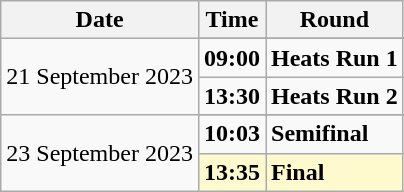<table class="wikitable">
<tr>
<th>Date</th>
<th>Time</th>
<th>Round</th>
</tr>
<tr>
<td rowspan=3>21 September 2023</td>
</tr>
<tr>
<td><strong>09:00</strong></td>
<td><strong>Heats Run 1</strong></td>
</tr>
<tr>
<td><strong>13:30</strong></td>
<td><strong>Heats Run 2</strong></td>
</tr>
<tr>
<td rowspan=3>23 September 2023</td>
</tr>
<tr>
<td><strong>10:03</strong></td>
<td><strong>Semifinal</strong></td>
</tr>
<tr style=background:lemonchiffon>
<td><strong>13:35</strong></td>
<td><strong>Final</strong></td>
</tr>
</table>
